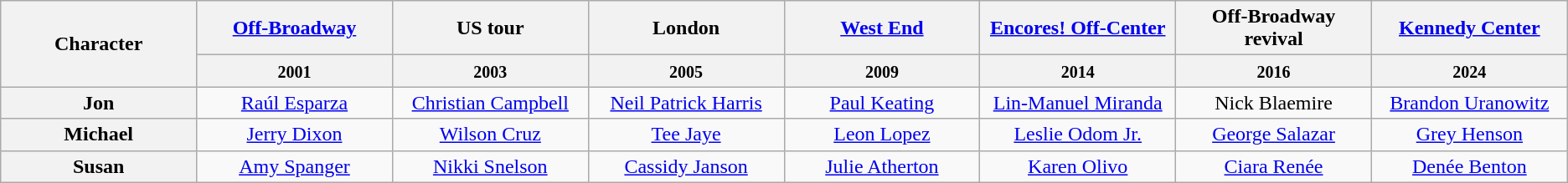<table class="wikitable" style="width:10; text-align:center;">
<tr>
<th rowspan=2 style="width:8%;">Character</th>
<th style="width:8%;"><a href='#'>Off-Broadway</a></th>
<th style="width:8%;">US tour</th>
<th style="width:8%;">London</th>
<th style="width:8%;"><a href='#'>West End</a></th>
<th style="width:8%;"><a href='#'>Encores! Off-Center</a></th>
<th style="width:8%;">Off-Broadway revival</th>
<th style="width:8%;"><a href='#'>Kennedy Center</a></th>
</tr>
<tr>
<th><small>2001</small></th>
<th><small>2003</small></th>
<th><small>2005</small></th>
<th><small>2009</small></th>
<th><small>2014</small></th>
<th><small>2016</small></th>
<th><small>2024</small></th>
</tr>
<tr>
<th>Jon</th>
<td style="text-align:center;"><a href='#'>Raúl Esparza</a></td>
<td style="text-align:center;"><a href='#'>Christian Campbell</a></td>
<td style="text-align:center;"><a href='#'>Neil Patrick Harris</a></td>
<td style="text-align:center;"><a href='#'>Paul Keating</a></td>
<td style="text-align:center;"><a href='#'>Lin-Manuel Miranda</a></td>
<td style="text-align:center;">Nick Blaemire</td>
<td style="text-align:center;"><a href='#'>Brandon Uranowitz</a></td>
</tr>
<tr>
<th>Michael</th>
<td style="text-align:center;"><a href='#'>Jerry Dixon</a></td>
<td style="text-align:center;"><a href='#'>Wilson Cruz</a></td>
<td style="text-align:center;"><a href='#'>Tee Jaye</a></td>
<td style="text-align:center;"><a href='#'>Leon Lopez</a></td>
<td style="text-align:center;"><a href='#'>Leslie Odom Jr.</a></td>
<td style="text-align:center;"><a href='#'>George Salazar</a></td>
<td style="text-align:center;"><a href='#'>Grey Henson</a></td>
</tr>
<tr>
<th>Susan</th>
<td style="text-align:center;"><a href='#'>Amy Spanger</a></td>
<td style="text-align:center;"><a href='#'>Nikki Snelson</a></td>
<td style="text-align:center;"><a href='#'>Cassidy Janson</a></td>
<td style="text-align:center;"><a href='#'>Julie Atherton</a></td>
<td style="text-align:center;"><a href='#'>Karen Olivo</a></td>
<td style="text-align:center;"><a href='#'>Ciara Renée</a></td>
<td style="text-align:center;"><a href='#'>Denée Benton</a></td>
</tr>
</table>
